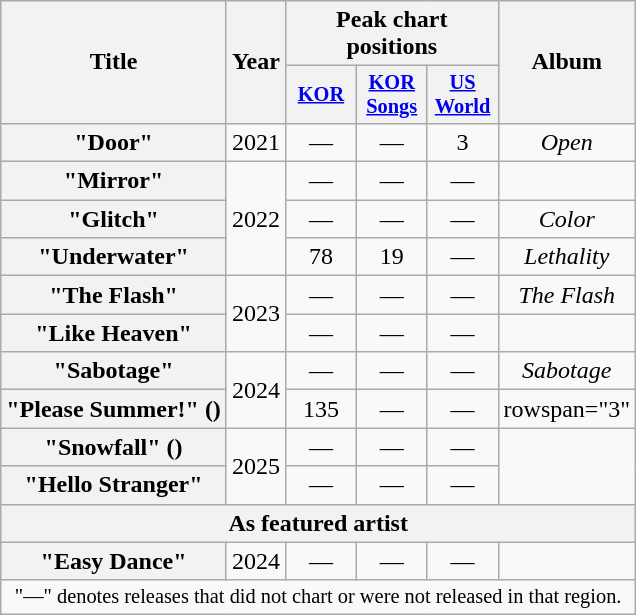<table class="wikitable plainrowheaders" style="text-align:center">
<tr>
<th scope="col" rowspan="2">Title</th>
<th scope="col" rowspan="2">Year</th>
<th scope="col" colspan="3">Peak chart positions</th>
<th scope="col" rowspan="2">Album</th>
</tr>
<tr>
<th scope="col" style="width:3em;font-size:85%"><a href='#'>KOR</a><br></th>
<th scope="col" style="width:3em;font-size:85%"><a href='#'>KOR<br>Songs</a><br></th>
<th scope="col" style="width:3em;font-size:85%"><a href='#'>US<br>World</a><br></th>
</tr>
<tr>
<th scope="row">"Door"</th>
<td>2021</td>
<td>—</td>
<td>—</td>
<td>3</td>
<td><em>Open</em></td>
</tr>
<tr>
<th scope="row">"Mirror"</th>
<td rowspan="3">2022</td>
<td>—</td>
<td>—</td>
<td>—</td>
<td></td>
</tr>
<tr>
<th scope="row">"Glitch"</th>
<td>—</td>
<td>—</td>
<td>—</td>
<td><em>Color</em></td>
</tr>
<tr>
<th scope="row">"Underwater"</th>
<td>78</td>
<td>19</td>
<td>—</td>
<td><em>Lethality</em></td>
</tr>
<tr>
<th scope="row">"The Flash"</th>
<td rowspan="2">2023</td>
<td>—</td>
<td>—</td>
<td>—</td>
<td><em>The Flash</em></td>
</tr>
<tr>
<th scope="row">"Like Heaven" </th>
<td>—</td>
<td>—</td>
<td>—</td>
<td></td>
</tr>
<tr>
<th scope="row">"Sabotage"</th>
<td rowspan="2">2024</td>
<td>—</td>
<td>—</td>
<td>—</td>
<td><em>Sabotage</em></td>
</tr>
<tr>
<th scope="row">"Please Summer!" ()</th>
<td>135</td>
<td>—</td>
<td>—</td>
<td>rowspan="3" </td>
</tr>
<tr>
<th scope="row">"Snowfall" () </th>
<td rowspan="2">2025</td>
<td>—</td>
<td>—</td>
<td>—</td>
</tr>
<tr>
<th scope="row">"Hello Stranger"</th>
<td>—</td>
<td>—</td>
<td>—</td>
</tr>
<tr>
<th scope="col" colspan="6">As featured artist</th>
</tr>
<tr>
<th scope="row">"Easy Dance"<br></th>
<td>2024</td>
<td>—</td>
<td>—</td>
<td>—</td>
<td></td>
</tr>
<tr>
<td colspan="6" style="font-size:85%">"—" denotes releases that did not chart or were not released in that region.</td>
</tr>
</table>
